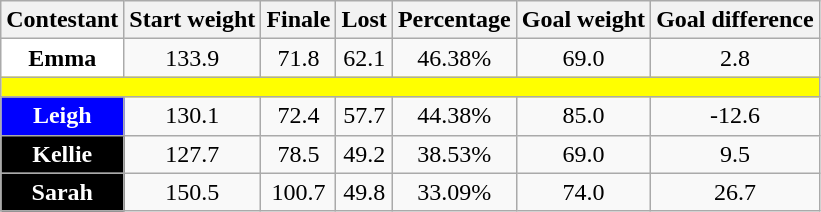<table class="wikitable" style="text-align:center">
<tr>
<th>Contestant</th>
<th>Start weight</th>
<th>Finale</th>
<th>Lost</th>
<th>Percentage</th>
<th>Goal weight</th>
<th>Goal difference</th>
</tr>
<tr>
<td style="background:white;"><strong>Emma</strong></td>
<td>133.9</td>
<td>71.8</td>
<td>62.1</td>
<td>46.38%</td>
<td>69.0</td>
<td>2.8</td>
</tr>
<tr>
<td colspan=8 style="background:yellow;" height="6"></td>
</tr>
<tr>
<td style="background:blue;color:white;"><strong>Leigh</strong></td>
<td>130.1</td>
<td>72.4</td>
<td>57.7</td>
<td>44.38%</td>
<td>85.0</td>
<td>-12.6</td>
</tr>
<tr>
<td style="background:Black;color:white;"><strong>Kellie</strong></td>
<td>127.7</td>
<td>78.5</td>
<td>49.2</td>
<td>38.53%</td>
<td>69.0</td>
<td>9.5</td>
</tr>
<tr>
<td style="background:Black;color:white;"><strong>Sarah</strong></td>
<td>150.5</td>
<td>100.7</td>
<td>49.8</td>
<td>33.09%</td>
<td>74.0</td>
<td>26.7</td>
</tr>
</table>
